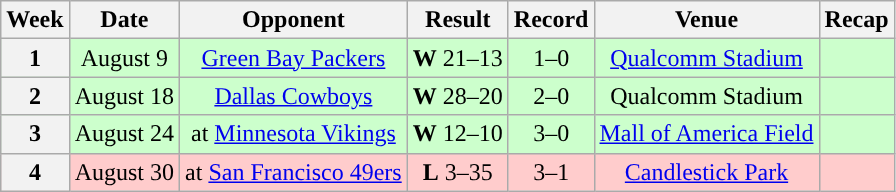<table class="wikitable" style="text-align:center">
<tr>
<th>Week</th>
<th>Date</th>
<th>Opponent</th>
<th>Result</th>
<th>Record</th>
<th>Venue</th>
<th>Recap</th>
</tr>
<tr style="background:#cfc; text-align:center;">
<th>1</th>
<td>August 9</td>
<td><a href='#'>Green Bay Packers</a></td>
<td><strong>W</strong> 21–13</td>
<td>1–0</td>
<td><a href='#'>Qualcomm Stadium</a></td>
<td></td>
</tr>
<tr style="background:#cfc; text-align:center;">
<th>2</th>
<td>August 18</td>
<td><a href='#'>Dallas Cowboys</a></td>
<td><strong>W</strong> 28–20</td>
<td>2–0</td>
<td>Qualcomm Stadium</td>
<td></td>
</tr>
<tr style="background:#cfc; text-align:center;">
<th>3</th>
<td>August 24</td>
<td>at <a href='#'>Minnesota Vikings</a></td>
<td><strong>W</strong> 12–10</td>
<td>3–0</td>
<td><a href='#'>Mall of America Field</a></td>
<td></td>
</tr>
<tr style="background:#fcc; text-align:center;">
<th>4</th>
<td>August 30</td>
<td>at <a href='#'>San Francisco 49ers</a></td>
<td><strong>L</strong> 3–35</td>
<td>3–1</td>
<td><a href='#'>Candlestick Park</a></td>
<td></td>
</tr>
</table>
